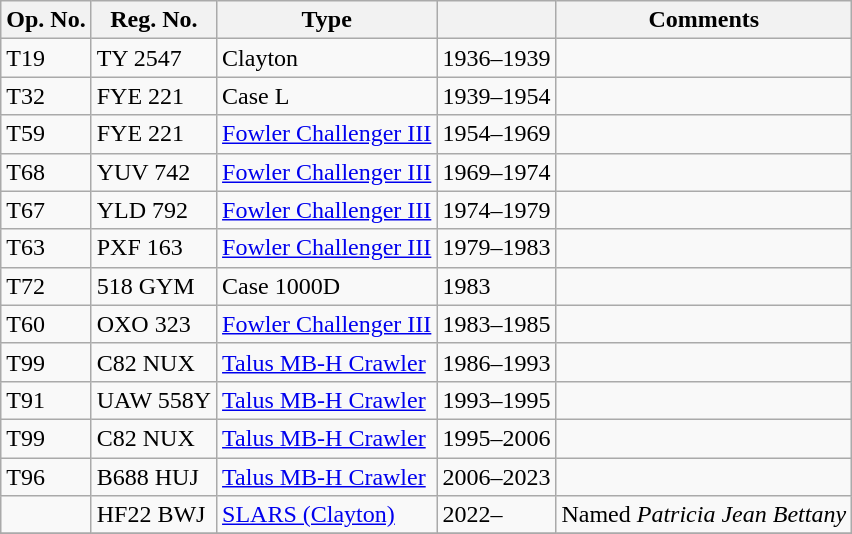<table class="wikitable">
<tr>
<th>Op. No.</th>
<th>Reg. No.</th>
<th>Type</th>
<th></th>
<th>Comments</th>
</tr>
<tr>
<td>T19</td>
<td>TY 2547</td>
<td>Clayton</td>
<td>1936–1939</td>
<td></td>
</tr>
<tr>
<td>T32</td>
<td>FYE 221</td>
<td>Case L</td>
<td>1939–1954</td>
<td></td>
</tr>
<tr>
<td>T59</td>
<td>FYE 221</td>
<td><a href='#'>Fowler Challenger III</a></td>
<td>1954–1969</td>
<td></td>
</tr>
<tr>
<td>T68</td>
<td>YUV 742</td>
<td><a href='#'>Fowler Challenger III</a></td>
<td>1969–1974</td>
<td></td>
</tr>
<tr>
<td>T67</td>
<td>YLD 792</td>
<td><a href='#'>Fowler Challenger III</a></td>
<td>1974–1979</td>
<td></td>
</tr>
<tr>
<td>T63</td>
<td>PXF 163</td>
<td><a href='#'>Fowler Challenger III</a></td>
<td>1979–1983</td>
<td></td>
</tr>
<tr>
<td>T72</td>
<td>518 GYM</td>
<td>Case 1000D</td>
<td>1983</td>
<td></td>
</tr>
<tr>
<td>T60</td>
<td>OXO 323</td>
<td><a href='#'>Fowler Challenger III</a></td>
<td>1983–1985</td>
<td></td>
</tr>
<tr>
<td>T99</td>
<td>C82 NUX</td>
<td><a href='#'>Talus MB-H Crawler</a></td>
<td>1986–1993</td>
<td></td>
</tr>
<tr>
<td>T91</td>
<td>UAW 558Y</td>
<td><a href='#'>Talus MB-H Crawler</a></td>
<td>1993–1995</td>
<td></td>
</tr>
<tr>
<td>T99</td>
<td>C82 NUX</td>
<td><a href='#'>Talus MB-H Crawler</a></td>
<td>1995–2006</td>
<td></td>
</tr>
<tr>
<td>T96</td>
<td>B688 HUJ</td>
<td><a href='#'>Talus MB-H Crawler</a></td>
<td>2006–2023</td>
<td></td>
</tr>
<tr>
<td></td>
<td>HF22 BWJ</td>
<td><a href='#'>SLARS (Clayton)</a></td>
<td>2022–</td>
<td>Named <em>Patricia Jean Bettany</em></td>
</tr>
<tr>
</tr>
</table>
